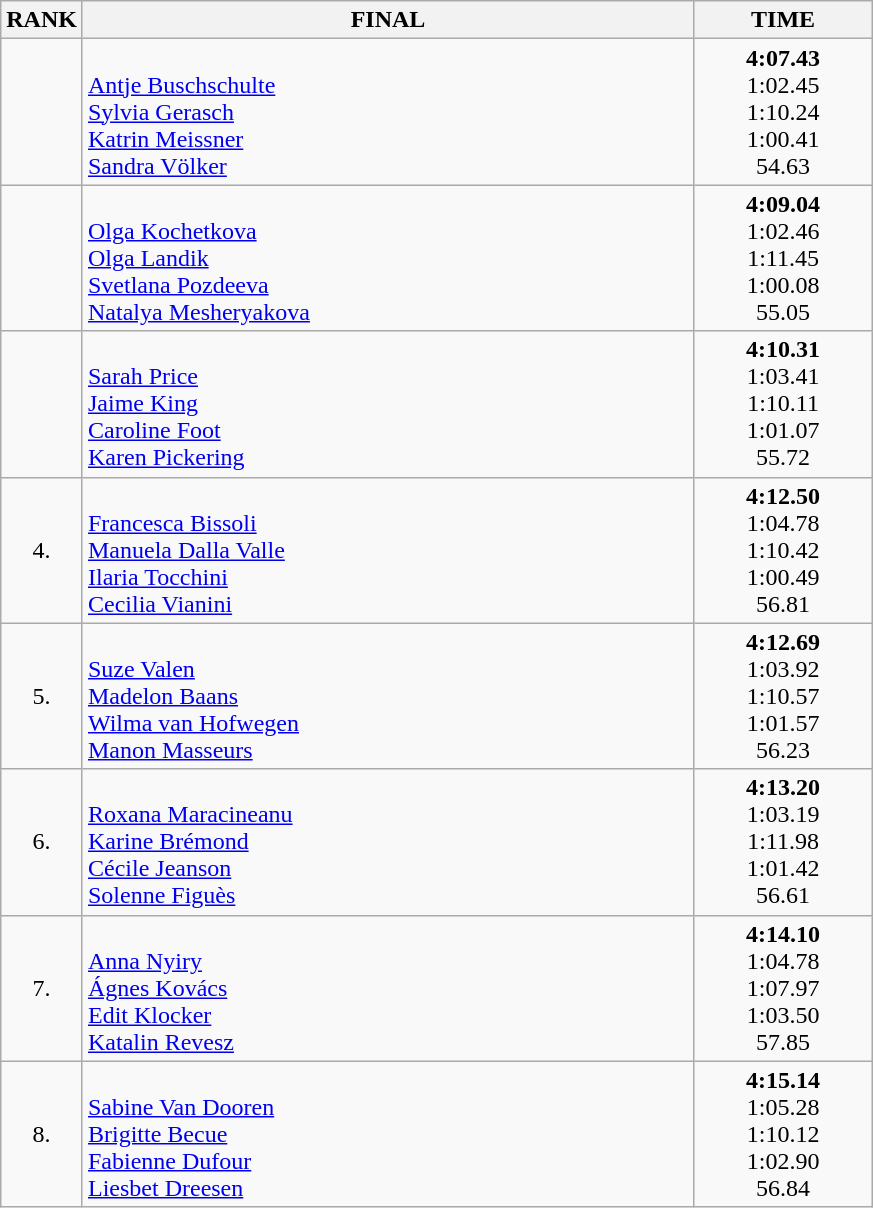<table class="wikitable">
<tr>
<th>RANK</th>
<th style="width: 25em">FINAL</th>
<th style="width: 7em">TIME</th>
</tr>
<tr>
<td align="center"></td>
<td><strong></strong><br><a href='#'>Antje Buschschulte</a><br><a href='#'>Sylvia Gerasch</a><br><a href='#'>Katrin Meissner</a><br><a href='#'>Sandra Völker</a></td>
<td align="center"><strong>4:07.43</strong><br>1:02.45<br>1:10.24<br>1:00.41<br>54.63</td>
</tr>
<tr>
<td align="center"></td>
<td><strong></strong><br><a href='#'>Olga Kochetkova</a><br><a href='#'>Olga Landik</a><br><a href='#'>Svetlana Pozdeeva</a><br><a href='#'>Natalya Mesheryakova</a></td>
<td align="center"><strong>4:09.04</strong><br>1:02.46<br>1:11.45<br>1:00.08<br>55.05</td>
</tr>
<tr>
<td align="center"></td>
<td><strong></strong><br><a href='#'>Sarah Price</a><br><a href='#'>Jaime King</a><br><a href='#'>Caroline Foot</a><br><a href='#'>Karen Pickering</a></td>
<td align="center"><strong>4:10.31</strong><br>1:03.41<br>1:10.11<br>1:01.07<br>55.72</td>
</tr>
<tr>
<td align="center">4.</td>
<td><strong></strong><br><a href='#'>Francesca Bissoli</a><br><a href='#'>Manuela Dalla Valle</a><br><a href='#'>Ilaria Tocchini</a><br><a href='#'>Cecilia Vianini</a></td>
<td align="center"><strong>4:12.50</strong><br>1:04.78<br>1:10.42<br>1:00.49<br>56.81</td>
</tr>
<tr>
<td align="center">5.</td>
<td><strong></strong><br><a href='#'>Suze Valen</a><br><a href='#'>Madelon Baans</a><br><a href='#'>Wilma van Hofwegen</a><br><a href='#'>Manon Masseurs</a></td>
<td align="center"><strong>4:12.69</strong><br>1:03.92<br>1:10.57<br>1:01.57<br>56.23</td>
</tr>
<tr>
<td align="center">6.</td>
<td><strong></strong><br><a href='#'>Roxana Maracineanu</a><br><a href='#'>Karine Brémond</a><br><a href='#'>Cécile Jeanson</a><br><a href='#'>Solenne Figuès</a></td>
<td align="center"><strong>4:13.20</strong><br>1:03.19<br>1:11.98<br>1:01.42<br>56.61</td>
</tr>
<tr>
<td align="center">7.</td>
<td><strong></strong><br><a href='#'>Anna Nyiry</a><br><a href='#'>Ágnes Kovács</a><br><a href='#'>Edit Klocker</a><br><a href='#'>Katalin Revesz</a></td>
<td align="center"><strong>4:14.10</strong><br>1:04.78<br>1:07.97<br>1:03.50<br>57.85</td>
</tr>
<tr>
<td align="center">8.</td>
<td><strong></strong><br><a href='#'>Sabine Van Dooren</a><br><a href='#'>Brigitte Becue</a><br><a href='#'>Fabienne Dufour</a><br><a href='#'>Liesbet Dreesen</a></td>
<td align="center"><strong>4:15.14</strong><br>1:05.28<br>1:10.12<br>1:02.90<br>56.84</td>
</tr>
</table>
